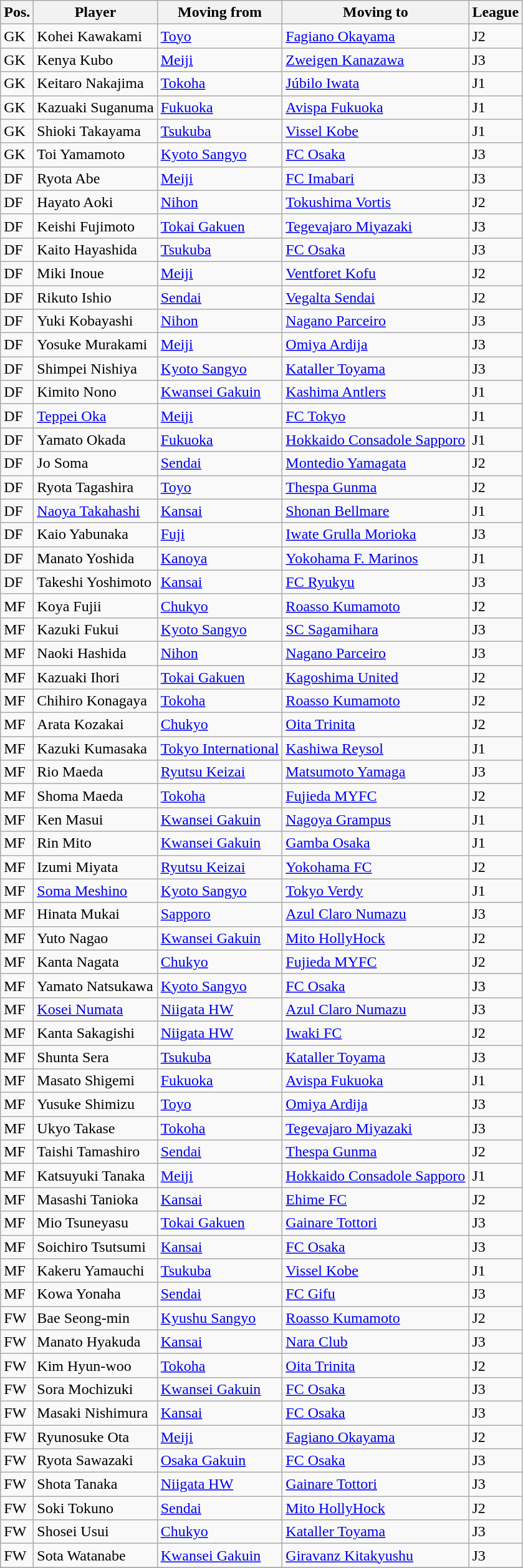<table class="wikitable sortable" style="text-align:left">
<tr>
<th>Pos.</th>
<th>Player</th>
<th>Moving from</th>
<th>Moving to</th>
<th>League</th>
</tr>
<tr>
<td>GK</td>
<td>Kohei Kawakami</td>
<td><a href='#'>Toyo</a></td>
<td><a href='#'>Fagiano Okayama</a></td>
<td>J2</td>
</tr>
<tr>
<td>GK</td>
<td>Kenya Kubo</td>
<td><a href='#'>Meiji</a></td>
<td><a href='#'>Zweigen Kanazawa</a></td>
<td>J3</td>
</tr>
<tr>
<td>GK</td>
<td>Keitaro Nakajima</td>
<td><a href='#'>Tokoha</a></td>
<td><a href='#'>Júbilo Iwata</a></td>
<td>J1</td>
</tr>
<tr>
<td>GK</td>
<td>Kazuaki Suganuma</td>
<td><a href='#'>Fukuoka</a></td>
<td><a href='#'>Avispa Fukuoka</a></td>
<td>J1</td>
</tr>
<tr>
<td>GK</td>
<td>Shioki Takayama</td>
<td><a href='#'>Tsukuba</a></td>
<td><a href='#'>Vissel Kobe</a></td>
<td>J1</td>
</tr>
<tr>
<td>GK</td>
<td>Toi Yamamoto</td>
<td><a href='#'>Kyoto Sangyo</a></td>
<td><a href='#'>FC Osaka</a></td>
<td>J3</td>
</tr>
<tr>
<td>DF</td>
<td>Ryota Abe</td>
<td><a href='#'>Meiji</a></td>
<td><a href='#'>FC Imabari</a></td>
<td>J3</td>
</tr>
<tr>
<td>DF</td>
<td>Hayato Aoki</td>
<td><a href='#'>Nihon</a></td>
<td><a href='#'>Tokushima Vortis</a></td>
<td>J2</td>
</tr>
<tr>
<td>DF</td>
<td>Keishi Fujimoto</td>
<td><a href='#'>Tokai Gakuen</a></td>
<td><a href='#'>Tegevajaro Miyazaki</a></td>
<td>J3</td>
</tr>
<tr>
<td>DF</td>
<td>Kaito Hayashida</td>
<td><a href='#'>Tsukuba</a></td>
<td><a href='#'>FC Osaka</a></td>
<td>J3</td>
</tr>
<tr>
<td>DF</td>
<td>Miki Inoue</td>
<td><a href='#'>Meiji</a></td>
<td><a href='#'>Ventforet Kofu</a></td>
<td>J2</td>
</tr>
<tr>
<td>DF</td>
<td>Rikuto Ishio</td>
<td><a href='#'>Sendai</a></td>
<td><a href='#'>Vegalta Sendai</a></td>
<td>J2</td>
</tr>
<tr>
<td>DF</td>
<td>Yuki Kobayashi</td>
<td><a href='#'>Nihon</a></td>
<td><a href='#'>Nagano Parceiro</a></td>
<td>J3</td>
</tr>
<tr>
<td>DF</td>
<td>Yosuke Murakami</td>
<td><a href='#'>Meiji</a></td>
<td><a href='#'>Omiya Ardija</a></td>
<td>J3</td>
</tr>
<tr>
<td>DF</td>
<td>Shimpei Nishiya</td>
<td><a href='#'>Kyoto Sangyo</a></td>
<td><a href='#'>Kataller Toyama</a></td>
<td>J3</td>
</tr>
<tr>
<td>DF</td>
<td>Kimito Nono</td>
<td><a href='#'>Kwansei Gakuin</a></td>
<td><a href='#'>Kashima Antlers</a></td>
<td>J1</td>
</tr>
<tr>
<td>DF</td>
<td><a href='#'>Teppei Oka</a></td>
<td><a href='#'>Meiji</a></td>
<td><a href='#'>FC Tokyo</a></td>
<td>J1</td>
</tr>
<tr>
<td>DF</td>
<td>Yamato Okada</td>
<td><a href='#'>Fukuoka</a></td>
<td><a href='#'>Hokkaido Consadole Sapporo</a></td>
<td>J1</td>
</tr>
<tr>
<td>DF</td>
<td>Jo Soma</td>
<td><a href='#'>Sendai</a></td>
<td><a href='#'>Montedio Yamagata</a></td>
<td>J2</td>
</tr>
<tr>
<td>DF</td>
<td>Ryota Tagashira</td>
<td><a href='#'>Toyo</a></td>
<td><a href='#'>Thespa Gunma</a></td>
<td>J2</td>
</tr>
<tr>
<td>DF</td>
<td><a href='#'>Naoya Takahashi</a></td>
<td><a href='#'>Kansai</a></td>
<td><a href='#'>Shonan Bellmare</a></td>
<td>J1</td>
</tr>
<tr>
<td>DF</td>
<td>Kaio Yabunaka</td>
<td><a href='#'>Fuji</a></td>
<td><a href='#'>Iwate Grulla Morioka</a></td>
<td>J3</td>
</tr>
<tr>
<td>DF</td>
<td>Manato Yoshida</td>
<td><a href='#'>Kanoya</a></td>
<td><a href='#'>Yokohama F. Marinos</a></td>
<td>J1</td>
</tr>
<tr>
<td>DF</td>
<td>Takeshi Yoshimoto</td>
<td><a href='#'>Kansai</a></td>
<td><a href='#'>FC Ryukyu</a></td>
<td>J3</td>
</tr>
<tr>
<td>MF</td>
<td>Koya Fujii</td>
<td><a href='#'>Chukyo</a></td>
<td><a href='#'>Roasso Kumamoto</a></td>
<td>J2</td>
</tr>
<tr>
<td>MF</td>
<td>Kazuki Fukui</td>
<td><a href='#'>Kyoto Sangyo</a></td>
<td><a href='#'>SC Sagamihara</a></td>
<td>J3</td>
</tr>
<tr>
<td>MF</td>
<td>Naoki Hashida</td>
<td><a href='#'>Nihon</a></td>
<td><a href='#'>Nagano Parceiro</a></td>
<td>J3</td>
</tr>
<tr>
<td>MF</td>
<td>Kazuaki Ihori</td>
<td><a href='#'>Tokai Gakuen</a></td>
<td><a href='#'>Kagoshima United</a></td>
<td>J2</td>
</tr>
<tr>
<td>MF</td>
<td>Chihiro Konagaya</td>
<td><a href='#'>Tokoha</a></td>
<td><a href='#'>Roasso Kumamoto</a></td>
<td>J2</td>
</tr>
<tr>
<td>MF</td>
<td>Arata Kozakai</td>
<td><a href='#'>Chukyo</a></td>
<td><a href='#'>Oita Trinita</a></td>
<td>J2</td>
</tr>
<tr>
<td>MF</td>
<td>Kazuki Kumasaka</td>
<td><a href='#'>Tokyo International</a></td>
<td><a href='#'>Kashiwa Reysol</a></td>
<td>J1</td>
</tr>
<tr>
<td>MF</td>
<td>Rio Maeda</td>
<td><a href='#'>Ryutsu Keizai</a></td>
<td><a href='#'>Matsumoto Yamaga</a></td>
<td>J3</td>
</tr>
<tr>
<td>MF</td>
<td>Shoma Maeda</td>
<td><a href='#'>Tokoha</a></td>
<td><a href='#'>Fujieda MYFC</a></td>
<td>J2</td>
</tr>
<tr>
<td>MF</td>
<td>Ken Masui</td>
<td><a href='#'>Kwansei Gakuin</a></td>
<td><a href='#'>Nagoya Grampus</a></td>
<td>J1</td>
</tr>
<tr>
<td>MF</td>
<td>Rin Mito</td>
<td><a href='#'>Kwansei Gakuin</a></td>
<td><a href='#'>Gamba Osaka</a></td>
<td>J1</td>
</tr>
<tr>
<td>MF</td>
<td>Izumi Miyata</td>
<td><a href='#'>Ryutsu Keizai</a></td>
<td><a href='#'>Yokohama FC</a></td>
<td>J2</td>
</tr>
<tr>
<td>MF</td>
<td><a href='#'>Soma Meshino</a></td>
<td><a href='#'>Kyoto Sangyo</a></td>
<td><a href='#'>Tokyo Verdy</a></td>
<td>J1</td>
</tr>
<tr>
<td>MF</td>
<td>Hinata Mukai</td>
<td><a href='#'>Sapporo</a></td>
<td><a href='#'>Azul Claro Numazu</a></td>
<td>J3</td>
</tr>
<tr>
<td>MF</td>
<td>Yuto Nagao</td>
<td><a href='#'>Kwansei Gakuin</a></td>
<td><a href='#'>Mito HollyHock</a></td>
<td>J2</td>
</tr>
<tr>
<td>MF</td>
<td>Kanta Nagata</td>
<td><a href='#'>Chukyo</a></td>
<td><a href='#'>Fujieda MYFC</a></td>
<td>J2</td>
</tr>
<tr>
<td>MF</td>
<td>Yamato Natsukawa</td>
<td><a href='#'>Kyoto Sangyo</a></td>
<td><a href='#'>FC Osaka</a></td>
<td>J3</td>
</tr>
<tr>
<td>MF</td>
<td><a href='#'>Kosei Numata</a></td>
<td><a href='#'>Niigata HW</a></td>
<td><a href='#'>Azul Claro Numazu</a></td>
<td>J3</td>
</tr>
<tr>
<td>MF</td>
<td>Kanta Sakagishi</td>
<td><a href='#'>Niigata HW</a></td>
<td><a href='#'>Iwaki FC</a></td>
<td>J2</td>
</tr>
<tr>
<td>MF</td>
<td>Shunta Sera</td>
<td><a href='#'>Tsukuba</a></td>
<td><a href='#'>Kataller Toyama</a></td>
<td>J3</td>
</tr>
<tr>
<td>MF</td>
<td>Masato Shigemi</td>
<td><a href='#'>Fukuoka</a></td>
<td><a href='#'>Avispa Fukuoka</a></td>
<td>J1</td>
</tr>
<tr>
<td>MF</td>
<td>Yusuke Shimizu</td>
<td><a href='#'>Toyo</a></td>
<td><a href='#'>Omiya Ardija</a></td>
<td>J3</td>
</tr>
<tr>
<td>MF</td>
<td>Ukyo Takase</td>
<td><a href='#'>Tokoha</a></td>
<td><a href='#'>Tegevajaro Miyazaki</a></td>
<td>J3</td>
</tr>
<tr>
<td>MF</td>
<td>Taishi Tamashiro</td>
<td><a href='#'>Sendai</a></td>
<td><a href='#'>Thespa Gunma</a></td>
<td>J2</td>
</tr>
<tr>
<td>MF</td>
<td>Katsuyuki Tanaka</td>
<td><a href='#'>Meiji</a></td>
<td><a href='#'>Hokkaido Consadole Sapporo</a></td>
<td>J1</td>
</tr>
<tr>
<td>MF</td>
<td>Masashi Tanioka</td>
<td><a href='#'>Kansai</a></td>
<td><a href='#'>Ehime FC</a></td>
<td>J2</td>
</tr>
<tr>
<td>MF</td>
<td>Mio Tsuneyasu</td>
<td><a href='#'>Tokai Gakuen</a></td>
<td><a href='#'>Gainare Tottori</a></td>
<td>J3</td>
</tr>
<tr>
<td>MF</td>
<td>Soichiro Tsutsumi</td>
<td><a href='#'>Kansai</a></td>
<td><a href='#'>FC Osaka</a></td>
<td>J3</td>
</tr>
<tr>
<td>MF</td>
<td>Kakeru Yamauchi</td>
<td><a href='#'>Tsukuba</a></td>
<td><a href='#'>Vissel Kobe</a></td>
<td>J1</td>
</tr>
<tr>
<td>MF</td>
<td>Kowa Yonaha</td>
<td><a href='#'>Sendai</a></td>
<td><a href='#'>FC Gifu</a></td>
<td>J3</td>
</tr>
<tr>
<td>FW</td>
<td>Bae Seong-min</td>
<td><a href='#'>Kyushu Sangyo</a></td>
<td><a href='#'>Roasso Kumamoto</a></td>
<td>J2</td>
</tr>
<tr>
<td>FW</td>
<td>Manato Hyakuda</td>
<td><a href='#'>Kansai</a></td>
<td><a href='#'>Nara Club</a></td>
<td>J3</td>
</tr>
<tr>
<td>FW</td>
<td>Kim Hyun-woo</td>
<td><a href='#'>Tokoha</a></td>
<td><a href='#'>Oita Trinita</a></td>
<td>J2</td>
</tr>
<tr>
<td>FW</td>
<td>Sora Mochizuki</td>
<td><a href='#'>Kwansei Gakuin</a></td>
<td><a href='#'>FC Osaka</a></td>
<td>J3</td>
</tr>
<tr>
<td>FW</td>
<td>Masaki Nishimura</td>
<td><a href='#'>Kansai</a></td>
<td><a href='#'>FC Osaka</a></td>
<td>J3</td>
</tr>
<tr>
<td>FW</td>
<td>Ryunosuke Ota</td>
<td><a href='#'>Meiji</a></td>
<td><a href='#'>Fagiano Okayama</a></td>
<td>J2</td>
</tr>
<tr>
<td>FW</td>
<td>Ryota Sawazaki</td>
<td><a href='#'>Osaka Gakuin</a></td>
<td><a href='#'>FC Osaka</a></td>
<td>J3</td>
</tr>
<tr>
<td>FW</td>
<td>Shota Tanaka</td>
<td><a href='#'>Niigata HW</a></td>
<td><a href='#'>Gainare Tottori</a></td>
<td>J3</td>
</tr>
<tr>
<td>FW</td>
<td>Soki Tokuno</td>
<td><a href='#'>Sendai</a></td>
<td><a href='#'>Mito HollyHock</a></td>
<td>J2</td>
</tr>
<tr>
<td>FW</td>
<td>Shosei Usui</td>
<td><a href='#'>Chukyo</a></td>
<td><a href='#'>Kataller Toyama</a></td>
<td>J3</td>
</tr>
<tr>
<td>FW</td>
<td>Sota Watanabe</td>
<td><a href='#'>Kwansei Gakuin</a></td>
<td><a href='#'>Giravanz Kitakyushu</a></td>
<td>J3</td>
</tr>
<tr>
</tr>
</table>
